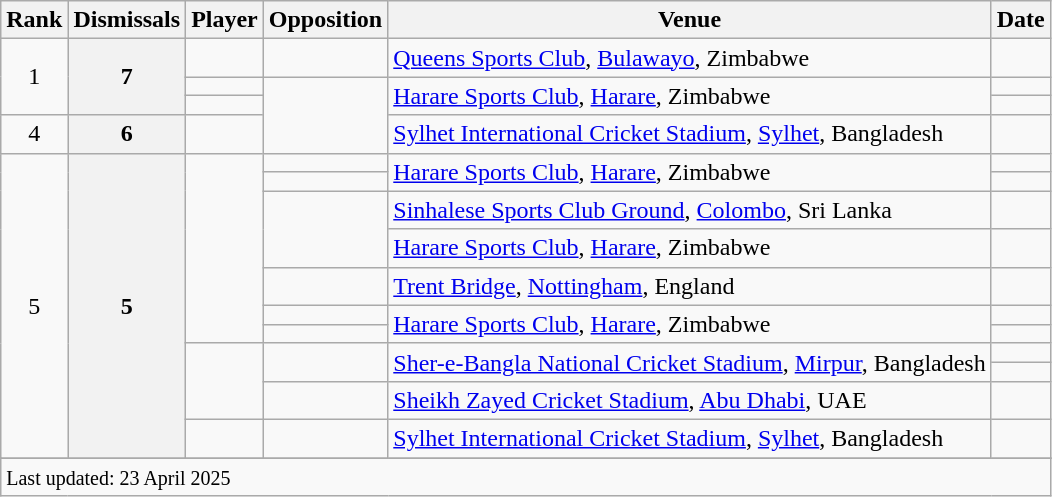<table class="wikitable plainrowheaders sortable">
<tr>
<th scope=col>Rank</th>
<th scope=col>Dismissals</th>
<th scope=col>Player</th>
<th scope=col>Opposition</th>
<th scope=col>Venue</th>
<th scope=col>Date</th>
</tr>
<tr>
<td align=center rowspan=3>1</td>
<th scope=row style=text-align:center; rowspan=3>7</th>
<td></td>
<td></td>
<td><a href='#'>Queens Sports Club</a>, <a href='#'>Bulawayo</a>, Zimbabwe</td>
<td></td>
</tr>
<tr>
<td></td>
<td rowspan=3></td>
<td rowspan=2><a href='#'>Harare Sports Club</a>, <a href='#'>Harare</a>, Zimbabwe</td>
<td></td>
</tr>
<tr>
<td></td>
<td></td>
</tr>
<tr>
<td align=center>4</td>
<th scope=row style=text-align:center;>6</th>
<td></td>
<td><a href='#'>Sylhet International Cricket Stadium</a>, <a href='#'>Sylhet</a>, Bangladesh</td>
<td></td>
</tr>
<tr>
<td align=center rowspan=11>5</td>
<th scope=row style=text-align:center; rowspan=11>5</th>
<td rowspan=7></td>
<td></td>
<td rowspan=2><a href='#'>Harare Sports Club</a>, <a href='#'>Harare</a>, Zimbabwe</td>
<td></td>
</tr>
<tr>
<td></td>
<td></td>
</tr>
<tr>
<td rowspan=2></td>
<td><a href='#'>Sinhalese Sports Club Ground</a>, <a href='#'>Colombo</a>, Sri Lanka</td>
<td></td>
</tr>
<tr>
<td><a href='#'>Harare Sports Club</a>, <a href='#'>Harare</a>, Zimbabwe</td>
<td></td>
</tr>
<tr>
<td></td>
<td><a href='#'>Trent Bridge</a>, <a href='#'>Nottingham</a>, England</td>
<td></td>
</tr>
<tr>
<td></td>
<td rowspan=2><a href='#'>Harare Sports Club</a>, <a href='#'>Harare</a>, Zimbabwe</td>
<td></td>
</tr>
<tr>
<td></td>
<td></td>
</tr>
<tr>
<td rowspan=3></td>
<td rowspan=2></td>
<td rowspan=2><a href='#'>Sher-e-Bangla National Cricket Stadium</a>, <a href='#'>Mirpur</a>, Bangladesh</td>
<td></td>
</tr>
<tr>
<td></td>
</tr>
<tr>
<td></td>
<td><a href='#'>Sheikh Zayed Cricket Stadium</a>, <a href='#'>Abu Dhabi</a>, UAE</td>
<td></td>
</tr>
<tr>
<td></td>
<td></td>
<td><a href='#'>Sylhet International Cricket Stadium</a>, <a href='#'>Sylhet</a>, Bangladesh</td>
<td></td>
</tr>
<tr>
</tr>
<tr class=sortbottom>
<td colspan=6><small>Last updated: 23 April 2025</small></td>
</tr>
</table>
